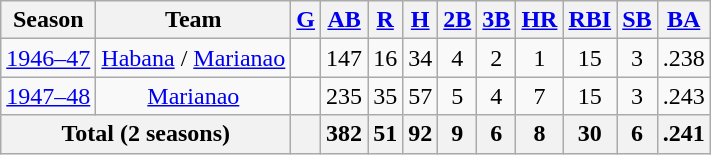<table class="wikitable sortable" style="text-align:center">
<tr>
<th>Season</th>
<th>Team</th>
<th><a href='#'>G</a></th>
<th><a href='#'>AB</a></th>
<th><a href='#'>R</a></th>
<th><a href='#'>H</a></th>
<th><a href='#'>2B</a></th>
<th><a href='#'>3B</a></th>
<th><a href='#'>HR</a></th>
<th><a href='#'>RBI</a></th>
<th><a href='#'>SB</a></th>
<th><a href='#'>BA</a></th>
</tr>
<tr>
<td><a href='#'>1946–47</a></td>
<td><a href='#'>Habana</a> / <a href='#'>Marianao</a></td>
<td></td>
<td>147</td>
<td>16</td>
<td>34</td>
<td>4</td>
<td>2</td>
<td>1</td>
<td>15</td>
<td>3</td>
<td>.238</td>
</tr>
<tr>
<td><a href='#'>1947–48</a></td>
<td><a href='#'>Marianao</a></td>
<td></td>
<td>235</td>
<td>35</td>
<td>57</td>
<td>5</td>
<td>4</td>
<td>7</td>
<td>15</td>
<td>3</td>
<td>.243</td>
</tr>
<tr>
<th colspan=2>Total (2 seasons)</th>
<th></th>
<th>382</th>
<th>51</th>
<th>92</th>
<th>9</th>
<th>6</th>
<th>8</th>
<th>30</th>
<th>6</th>
<th>.241</th>
</tr>
</table>
